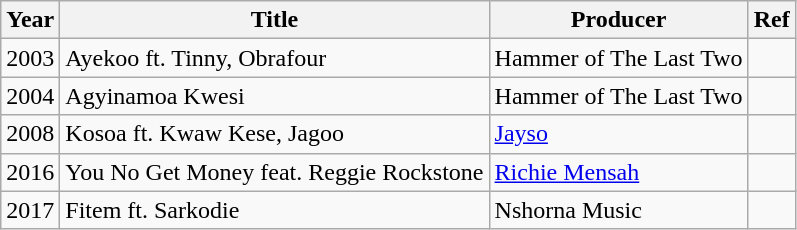<table class="wikitable">
<tr>
<th>Year</th>
<th>Title</th>
<th>Producer</th>
<th>Ref</th>
</tr>
<tr>
<td>2003</td>
<td>Ayekoo ft. Tinny, Obrafour</td>
<td>Hammer of The Last Two</td>
<td></td>
</tr>
<tr>
<td>2004</td>
<td>Agyinamoa Kwesi</td>
<td>Hammer of The Last Two</td>
<td></td>
</tr>
<tr>
<td>2008</td>
<td>Kosoa ft. Kwaw Kese, Jagoo</td>
<td><a href='#'>Jayso</a></td>
<td></td>
</tr>
<tr>
<td>2016</td>
<td>You No Get Money feat. Reggie Rockstone</td>
<td><a href='#'>Richie Mensah</a></td>
<td></td>
</tr>
<tr>
<td>2017</td>
<td>Fitem ft. Sarkodie</td>
<td>Nshorna Music</td>
<td></td>
</tr>
</table>
